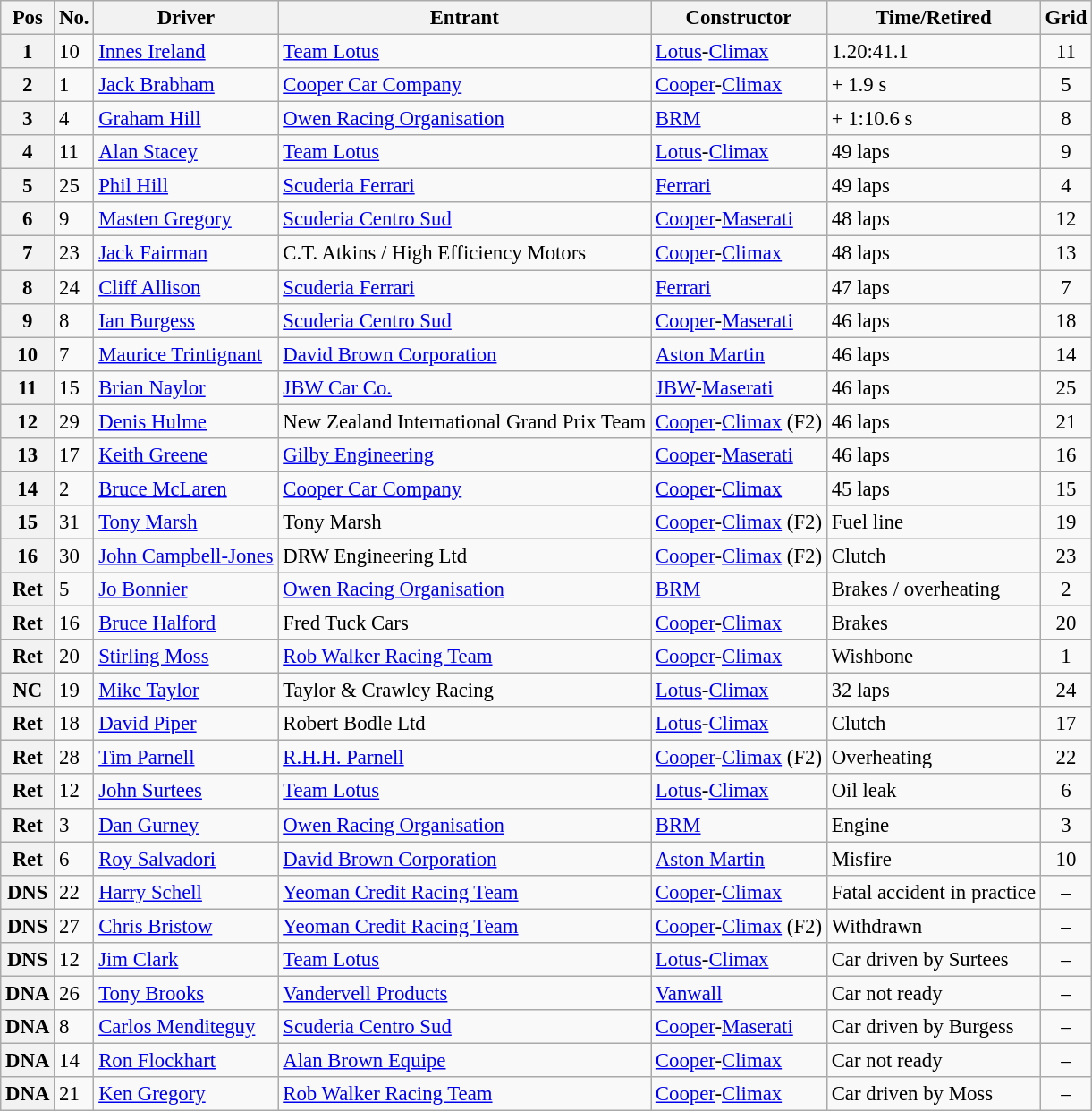<table class="wikitable" style="font-size: 95%;">
<tr>
<th>Pos</th>
<th>No.</th>
<th>Driver</th>
<th>Entrant</th>
<th>Constructor</th>
<th>Time/Retired</th>
<th>Grid</th>
</tr>
<tr>
<th>1</th>
<td>10</td>
<td> <a href='#'>Innes Ireland</a></td>
<td><a href='#'>Team Lotus</a></td>
<td><a href='#'>Lotus</a>-<a href='#'>Climax</a></td>
<td>1.20:41.1</td>
<td style="text-align:center">11</td>
</tr>
<tr>
<th>2</th>
<td>1</td>
<td> <a href='#'>Jack Brabham</a></td>
<td><a href='#'>Cooper Car Company</a></td>
<td><a href='#'>Cooper</a>-<a href='#'>Climax</a></td>
<td>+ 1.9 s</td>
<td style="text-align:center">5</td>
</tr>
<tr>
<th>3</th>
<td>4</td>
<td> <a href='#'>Graham Hill</a></td>
<td><a href='#'>Owen Racing Organisation</a></td>
<td><a href='#'>BRM</a></td>
<td>+ 1:10.6 s</td>
<td style="text-align:center">8</td>
</tr>
<tr>
<th>4</th>
<td>11</td>
<td> <a href='#'>Alan Stacey</a></td>
<td><a href='#'>Team Lotus</a></td>
<td><a href='#'>Lotus</a>-<a href='#'>Climax</a></td>
<td>49 laps</td>
<td style="text-align:center">9</td>
</tr>
<tr>
<th>5</th>
<td>25</td>
<td> <a href='#'>Phil Hill</a></td>
<td><a href='#'>Scuderia Ferrari</a></td>
<td><a href='#'>Ferrari</a></td>
<td>49 laps</td>
<td style="text-align:center">4</td>
</tr>
<tr>
<th>6</th>
<td>9</td>
<td> <a href='#'>Masten Gregory</a></td>
<td><a href='#'>Scuderia Centro Sud</a></td>
<td><a href='#'>Cooper</a>-<a href='#'>Maserati</a></td>
<td>48 laps</td>
<td style="text-align:center">12</td>
</tr>
<tr>
<th>7</th>
<td>23</td>
<td> <a href='#'>Jack Fairman</a></td>
<td>C.T. Atkins / High Efficiency Motors</td>
<td><a href='#'>Cooper</a>-<a href='#'>Climax</a></td>
<td>48 laps</td>
<td style="text-align:center">13</td>
</tr>
<tr>
<th>8</th>
<td>24</td>
<td> <a href='#'>Cliff Allison</a></td>
<td><a href='#'>Scuderia Ferrari</a></td>
<td><a href='#'>Ferrari</a></td>
<td>47 laps</td>
<td style="text-align:center">7</td>
</tr>
<tr>
<th>9</th>
<td>8</td>
<td> <a href='#'>Ian Burgess</a></td>
<td><a href='#'>Scuderia Centro Sud</a></td>
<td><a href='#'>Cooper</a>-<a href='#'>Maserati</a></td>
<td>46 laps</td>
<td style="text-align:center">18</td>
</tr>
<tr>
<th>10</th>
<td>7</td>
<td> <a href='#'>Maurice Trintignant</a></td>
<td><a href='#'>David Brown Corporation</a></td>
<td><a href='#'>Aston Martin</a></td>
<td>46 laps</td>
<td style="text-align:center">14</td>
</tr>
<tr>
<th>11</th>
<td>15</td>
<td> <a href='#'>Brian Naylor</a></td>
<td><a href='#'>JBW Car Co.</a></td>
<td><a href='#'>JBW</a>-<a href='#'>Maserati</a></td>
<td>46 laps</td>
<td style="text-align:center">25</td>
</tr>
<tr>
<th>12</th>
<td>29</td>
<td> <a href='#'>Denis Hulme</a></td>
<td>New Zealand International Grand Prix Team</td>
<td><a href='#'>Cooper</a>-<a href='#'>Climax</a> (F2)</td>
<td>46 laps</td>
<td style="text-align:center">21</td>
</tr>
<tr>
<th>13</th>
<td>17</td>
<td> <a href='#'>Keith Greene</a></td>
<td><a href='#'>Gilby Engineering</a></td>
<td><a href='#'>Cooper</a>-<a href='#'>Maserati</a></td>
<td>46 laps</td>
<td style="text-align:center">16</td>
</tr>
<tr>
<th>14</th>
<td>2</td>
<td> <a href='#'>Bruce McLaren</a></td>
<td><a href='#'>Cooper Car Company</a></td>
<td><a href='#'>Cooper</a>-<a href='#'>Climax</a></td>
<td>45 laps</td>
<td style="text-align:center">15</td>
</tr>
<tr>
<th>15</th>
<td>31</td>
<td> <a href='#'>Tony Marsh</a></td>
<td>Tony Marsh</td>
<td><a href='#'>Cooper</a>-<a href='#'>Climax</a> (F2)</td>
<td>Fuel line</td>
<td style="text-align:center">19</td>
</tr>
<tr>
<th>16</th>
<td>30</td>
<td> <a href='#'>John Campbell-Jones</a></td>
<td>DRW Engineering Ltd</td>
<td><a href='#'>Cooper</a>-<a href='#'>Climax</a> (F2)</td>
<td>Clutch</td>
<td style="text-align:center">23</td>
</tr>
<tr>
<th>Ret</th>
<td>5</td>
<td> <a href='#'>Jo Bonnier</a></td>
<td><a href='#'>Owen Racing Organisation</a></td>
<td><a href='#'>BRM</a></td>
<td>Brakes / overheating</td>
<td style="text-align:center">2</td>
</tr>
<tr>
<th>Ret</th>
<td>16</td>
<td> <a href='#'>Bruce Halford</a></td>
<td>Fred Tuck Cars</td>
<td><a href='#'>Cooper</a>-<a href='#'>Climax</a></td>
<td>Brakes</td>
<td style="text-align:center">20</td>
</tr>
<tr>
<th>Ret</th>
<td>20</td>
<td> <a href='#'>Stirling Moss</a></td>
<td><a href='#'>Rob Walker Racing Team</a></td>
<td><a href='#'>Cooper</a>-<a href='#'>Climax</a></td>
<td>Wishbone</td>
<td style="text-align:center">1</td>
</tr>
<tr>
<th>NC</th>
<td>19</td>
<td> <a href='#'>Mike Taylor</a></td>
<td>Taylor & Crawley Racing</td>
<td><a href='#'>Lotus</a>-<a href='#'>Climax</a></td>
<td>32 laps</td>
<td style="text-align:center">24</td>
</tr>
<tr>
<th>Ret</th>
<td>18</td>
<td> <a href='#'>David Piper</a></td>
<td>Robert Bodle Ltd</td>
<td><a href='#'>Lotus</a>-<a href='#'>Climax</a></td>
<td>Clutch</td>
<td style="text-align:center">17</td>
</tr>
<tr>
<th>Ret</th>
<td>28</td>
<td> <a href='#'>Tim Parnell</a></td>
<td><a href='#'>R.H.H. Parnell</a></td>
<td><a href='#'>Cooper</a>-<a href='#'>Climax</a> (F2)</td>
<td>Overheating</td>
<td style="text-align:center">22</td>
</tr>
<tr>
<th>Ret</th>
<td>12</td>
<td> <a href='#'>John Surtees</a></td>
<td><a href='#'>Team Lotus</a></td>
<td><a href='#'>Lotus</a>-<a href='#'>Climax</a></td>
<td>Oil leak</td>
<td style="text-align:center">6</td>
</tr>
<tr>
<th>Ret</th>
<td>3</td>
<td> <a href='#'>Dan Gurney</a></td>
<td><a href='#'>Owen Racing Organisation</a></td>
<td><a href='#'>BRM</a></td>
<td>Engine</td>
<td style="text-align:center">3</td>
</tr>
<tr>
<th>Ret</th>
<td>6</td>
<td> <a href='#'>Roy Salvadori</a></td>
<td><a href='#'>David Brown Corporation</a></td>
<td><a href='#'>Aston Martin</a></td>
<td>Misfire</td>
<td style="text-align:center">10</td>
</tr>
<tr>
<th>DNS</th>
<td>22</td>
<td> <a href='#'>Harry Schell</a></td>
<td><a href='#'>Yeoman Credit Racing Team</a></td>
<td><a href='#'>Cooper</a>-<a href='#'>Climax</a></td>
<td>Fatal accident in practice</td>
<td style="text-align:center">–</td>
</tr>
<tr>
<th>DNS</th>
<td>27</td>
<td> <a href='#'>Chris Bristow</a></td>
<td><a href='#'>Yeoman Credit Racing Team</a></td>
<td><a href='#'>Cooper</a>-<a href='#'>Climax</a> (F2)</td>
<td>Withdrawn</td>
<td style="text-align:center">–</td>
</tr>
<tr>
<th>DNS</th>
<td>12</td>
<td> <a href='#'>Jim Clark</a></td>
<td><a href='#'>Team Lotus</a></td>
<td><a href='#'>Lotus</a>-<a href='#'>Climax</a></td>
<td>Car driven by Surtees</td>
<td style="text-align:center">–</td>
</tr>
<tr>
<th>DNA</th>
<td>26</td>
<td> <a href='#'>Tony Brooks</a></td>
<td><a href='#'>Vandervell Products</a></td>
<td><a href='#'>Vanwall</a></td>
<td>Car not ready</td>
<td style="text-align:center">–</td>
</tr>
<tr>
<th>DNA</th>
<td>8</td>
<td> <a href='#'>Carlos Menditeguy</a></td>
<td><a href='#'>Scuderia Centro Sud</a></td>
<td><a href='#'>Cooper</a>-<a href='#'>Maserati</a></td>
<td>Car driven by Burgess</td>
<td style="text-align:center">–</td>
</tr>
<tr>
<th>DNA</th>
<td>14</td>
<td> <a href='#'>Ron Flockhart</a></td>
<td><a href='#'>Alan Brown Equipe</a></td>
<td><a href='#'>Cooper</a>-<a href='#'>Climax</a></td>
<td>Car not ready</td>
<td style="text-align:center">–</td>
</tr>
<tr>
<th>DNA</th>
<td>21</td>
<td> <a href='#'>Ken Gregory</a></td>
<td><a href='#'>Rob Walker Racing Team</a></td>
<td><a href='#'>Cooper</a>-<a href='#'>Climax</a></td>
<td>Car driven by Moss</td>
<td style="text-align:center">–</td>
</tr>
</table>
